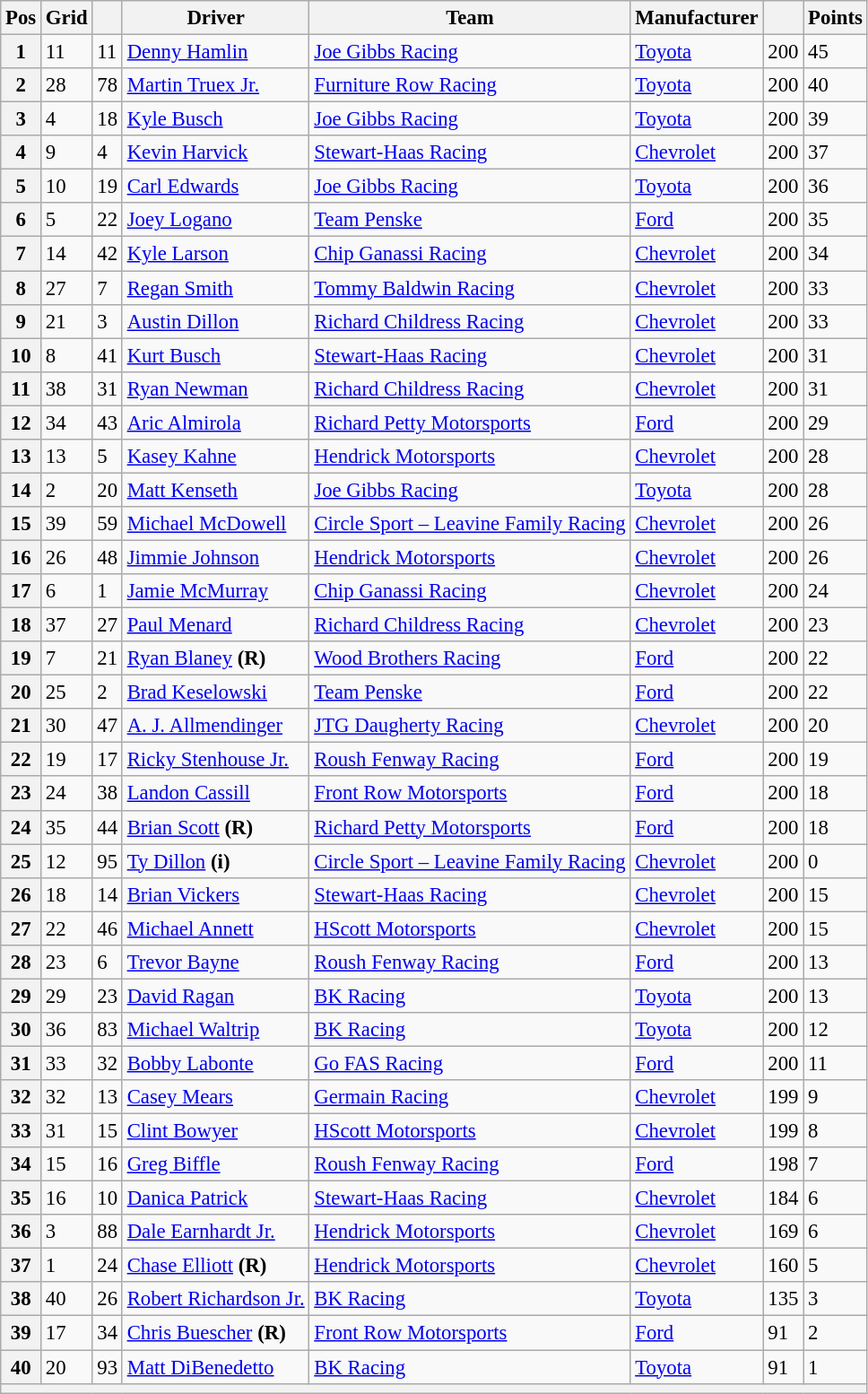<table class="wikitable" style="font-size:95%">
<tr>
<th>Pos</th>
<th>Grid</th>
<th></th>
<th>Driver</th>
<th>Team</th>
<th>Manufacturer</th>
<th></th>
<th>Points</th>
</tr>
<tr>
<th>1</th>
<td>11</td>
<td>11</td>
<td><a href='#'>Denny Hamlin</a></td>
<td><a href='#'>Joe Gibbs Racing</a></td>
<td><a href='#'>Toyota</a></td>
<td>200</td>
<td>45</td>
</tr>
<tr>
<th>2</th>
<td>28</td>
<td>78</td>
<td><a href='#'>Martin Truex Jr.</a></td>
<td><a href='#'>Furniture Row Racing</a></td>
<td><a href='#'>Toyota</a></td>
<td>200</td>
<td>40</td>
</tr>
<tr>
<th>3</th>
<td>4</td>
<td>18</td>
<td><a href='#'>Kyle Busch</a></td>
<td><a href='#'>Joe Gibbs Racing</a></td>
<td><a href='#'>Toyota</a></td>
<td>200</td>
<td>39</td>
</tr>
<tr>
<th>4</th>
<td>9</td>
<td>4</td>
<td><a href='#'>Kevin Harvick</a></td>
<td><a href='#'>Stewart-Haas Racing</a></td>
<td><a href='#'>Chevrolet</a></td>
<td>200</td>
<td>37</td>
</tr>
<tr>
<th>5</th>
<td>10</td>
<td>19</td>
<td><a href='#'>Carl Edwards</a></td>
<td><a href='#'>Joe Gibbs Racing</a></td>
<td><a href='#'>Toyota</a></td>
<td>200</td>
<td>36</td>
</tr>
<tr>
<th>6</th>
<td>5</td>
<td>22</td>
<td><a href='#'>Joey Logano</a></td>
<td><a href='#'>Team Penske</a></td>
<td><a href='#'>Ford</a></td>
<td>200</td>
<td>35</td>
</tr>
<tr>
<th>7</th>
<td>14</td>
<td>42</td>
<td><a href='#'>Kyle Larson</a></td>
<td><a href='#'>Chip Ganassi Racing</a></td>
<td><a href='#'>Chevrolet</a></td>
<td>200</td>
<td>34</td>
</tr>
<tr>
<th>8</th>
<td>27</td>
<td>7</td>
<td><a href='#'>Regan Smith</a></td>
<td><a href='#'>Tommy Baldwin Racing</a></td>
<td><a href='#'>Chevrolet</a></td>
<td>200</td>
<td>33</td>
</tr>
<tr>
<th>9</th>
<td>21</td>
<td>3</td>
<td><a href='#'>Austin Dillon</a></td>
<td><a href='#'>Richard Childress Racing</a></td>
<td><a href='#'>Chevrolet</a></td>
<td>200</td>
<td>33</td>
</tr>
<tr>
<th>10</th>
<td>8</td>
<td>41</td>
<td><a href='#'>Kurt Busch</a></td>
<td><a href='#'>Stewart-Haas Racing</a></td>
<td><a href='#'>Chevrolet</a></td>
<td>200</td>
<td>31</td>
</tr>
<tr>
<th>11</th>
<td>38</td>
<td>31</td>
<td><a href='#'>Ryan Newman</a></td>
<td><a href='#'>Richard Childress Racing</a></td>
<td><a href='#'>Chevrolet</a></td>
<td>200</td>
<td>31</td>
</tr>
<tr>
<th>12</th>
<td>34</td>
<td>43</td>
<td><a href='#'>Aric Almirola</a></td>
<td><a href='#'>Richard Petty Motorsports</a></td>
<td><a href='#'>Ford</a></td>
<td>200</td>
<td>29</td>
</tr>
<tr>
<th>13</th>
<td>13</td>
<td>5</td>
<td><a href='#'>Kasey Kahne</a></td>
<td><a href='#'>Hendrick Motorsports</a></td>
<td><a href='#'>Chevrolet</a></td>
<td>200</td>
<td>28</td>
</tr>
<tr>
<th>14</th>
<td>2</td>
<td>20</td>
<td><a href='#'>Matt Kenseth</a></td>
<td><a href='#'>Joe Gibbs Racing</a></td>
<td><a href='#'>Toyota</a></td>
<td>200</td>
<td>28</td>
</tr>
<tr>
<th>15</th>
<td>39</td>
<td>59</td>
<td><a href='#'>Michael McDowell</a></td>
<td><a href='#'>Circle Sport – Leavine Family Racing</a></td>
<td><a href='#'>Chevrolet</a></td>
<td>200</td>
<td>26</td>
</tr>
<tr>
<th>16</th>
<td>26</td>
<td>48</td>
<td><a href='#'>Jimmie Johnson</a></td>
<td><a href='#'>Hendrick Motorsports</a></td>
<td><a href='#'>Chevrolet</a></td>
<td>200</td>
<td>26</td>
</tr>
<tr>
<th>17</th>
<td>6</td>
<td>1</td>
<td><a href='#'>Jamie McMurray</a></td>
<td><a href='#'>Chip Ganassi Racing</a></td>
<td><a href='#'>Chevrolet</a></td>
<td>200</td>
<td>24</td>
</tr>
<tr>
<th>18</th>
<td>37</td>
<td>27</td>
<td><a href='#'>Paul Menard</a></td>
<td><a href='#'>Richard Childress Racing</a></td>
<td><a href='#'>Chevrolet</a></td>
<td>200</td>
<td>23</td>
</tr>
<tr>
<th>19</th>
<td>7</td>
<td>21</td>
<td><a href='#'>Ryan Blaney</a> <strong>(R)</strong></td>
<td><a href='#'>Wood Brothers Racing</a></td>
<td><a href='#'>Ford</a></td>
<td>200</td>
<td>22</td>
</tr>
<tr>
<th>20</th>
<td>25</td>
<td>2</td>
<td><a href='#'>Brad Keselowski</a></td>
<td><a href='#'>Team Penske</a></td>
<td><a href='#'>Ford</a></td>
<td>200</td>
<td>22</td>
</tr>
<tr>
<th>21</th>
<td>30</td>
<td>47</td>
<td><a href='#'>A. J. Allmendinger</a></td>
<td><a href='#'>JTG Daugherty Racing</a></td>
<td><a href='#'>Chevrolet</a></td>
<td>200</td>
<td>20</td>
</tr>
<tr>
<th>22</th>
<td>19</td>
<td>17</td>
<td><a href='#'>Ricky Stenhouse Jr.</a></td>
<td><a href='#'>Roush Fenway Racing</a></td>
<td><a href='#'>Ford</a></td>
<td>200</td>
<td>19</td>
</tr>
<tr>
<th>23</th>
<td>24</td>
<td>38</td>
<td><a href='#'>Landon Cassill</a></td>
<td><a href='#'>Front Row Motorsports</a></td>
<td><a href='#'>Ford</a></td>
<td>200</td>
<td>18</td>
</tr>
<tr>
<th>24</th>
<td>35</td>
<td>44</td>
<td><a href='#'>Brian Scott</a> <strong>(R)</strong></td>
<td><a href='#'>Richard Petty Motorsports</a></td>
<td><a href='#'>Ford</a></td>
<td>200</td>
<td>18</td>
</tr>
<tr>
<th>25</th>
<td>12</td>
<td>95</td>
<td><a href='#'>Ty Dillon</a> <strong>(i)</strong></td>
<td><a href='#'>Circle Sport – Leavine Family Racing</a></td>
<td><a href='#'>Chevrolet</a></td>
<td>200</td>
<td>0</td>
</tr>
<tr>
<th>26</th>
<td>18</td>
<td>14</td>
<td><a href='#'>Brian Vickers</a></td>
<td><a href='#'>Stewart-Haas Racing</a></td>
<td><a href='#'>Chevrolet</a></td>
<td>200</td>
<td>15</td>
</tr>
<tr>
<th>27</th>
<td>22</td>
<td>46</td>
<td><a href='#'>Michael Annett</a></td>
<td><a href='#'>HScott Motorsports</a></td>
<td><a href='#'>Chevrolet</a></td>
<td>200</td>
<td>15</td>
</tr>
<tr>
<th>28</th>
<td>23</td>
<td>6</td>
<td><a href='#'>Trevor Bayne</a></td>
<td><a href='#'>Roush Fenway Racing</a></td>
<td><a href='#'>Ford</a></td>
<td>200</td>
<td>13</td>
</tr>
<tr>
<th>29</th>
<td>29</td>
<td>23</td>
<td><a href='#'>David Ragan</a></td>
<td><a href='#'>BK Racing</a></td>
<td><a href='#'>Toyota</a></td>
<td>200</td>
<td>13</td>
</tr>
<tr>
<th>30</th>
<td>36</td>
<td>83</td>
<td><a href='#'>Michael Waltrip</a></td>
<td><a href='#'>BK Racing</a></td>
<td><a href='#'>Toyota</a></td>
<td>200</td>
<td>12</td>
</tr>
<tr>
<th>31</th>
<td>33</td>
<td>32</td>
<td><a href='#'>Bobby Labonte</a></td>
<td><a href='#'>Go FAS Racing</a></td>
<td><a href='#'>Ford</a></td>
<td>200</td>
<td>11</td>
</tr>
<tr>
<th>32</th>
<td>32</td>
<td>13</td>
<td><a href='#'>Casey Mears</a></td>
<td><a href='#'>Germain Racing</a></td>
<td><a href='#'>Chevrolet</a></td>
<td>199</td>
<td>9</td>
</tr>
<tr>
<th>33</th>
<td>31</td>
<td>15</td>
<td><a href='#'>Clint Bowyer</a></td>
<td><a href='#'>HScott Motorsports</a></td>
<td><a href='#'>Chevrolet</a></td>
<td>199</td>
<td>8</td>
</tr>
<tr>
<th>34</th>
<td>15</td>
<td>16</td>
<td><a href='#'>Greg Biffle</a></td>
<td><a href='#'>Roush Fenway Racing</a></td>
<td><a href='#'>Ford</a></td>
<td>198</td>
<td>7</td>
</tr>
<tr>
<th>35</th>
<td>16</td>
<td>10</td>
<td><a href='#'>Danica Patrick</a></td>
<td><a href='#'>Stewart-Haas Racing</a></td>
<td><a href='#'>Chevrolet</a></td>
<td>184</td>
<td>6</td>
</tr>
<tr>
<th>36</th>
<td>3</td>
<td>88</td>
<td><a href='#'>Dale Earnhardt Jr.</a></td>
<td><a href='#'>Hendrick Motorsports</a></td>
<td><a href='#'>Chevrolet</a></td>
<td>169</td>
<td>6</td>
</tr>
<tr>
<th>37</th>
<td>1</td>
<td>24</td>
<td><a href='#'>Chase Elliott</a> <strong>(R)</strong></td>
<td><a href='#'>Hendrick Motorsports</a></td>
<td><a href='#'>Chevrolet</a></td>
<td>160</td>
<td>5</td>
</tr>
<tr>
<th>38</th>
<td>40</td>
<td>26</td>
<td><a href='#'>Robert Richardson Jr.</a></td>
<td><a href='#'>BK Racing</a></td>
<td><a href='#'>Toyota</a></td>
<td>135</td>
<td>3</td>
</tr>
<tr>
<th>39</th>
<td>17</td>
<td>34</td>
<td><a href='#'>Chris Buescher</a> <strong>(R)</strong></td>
<td><a href='#'>Front Row Motorsports</a></td>
<td><a href='#'>Ford</a></td>
<td>91</td>
<td>2</td>
</tr>
<tr>
<th>40</th>
<td>20</td>
<td>93</td>
<td><a href='#'>Matt DiBenedetto</a></td>
<td><a href='#'>BK Racing</a></td>
<td><a href='#'>Toyota</a></td>
<td>91</td>
<td>1</td>
</tr>
<tr>
<th colspan="8"></th>
</tr>
</table>
